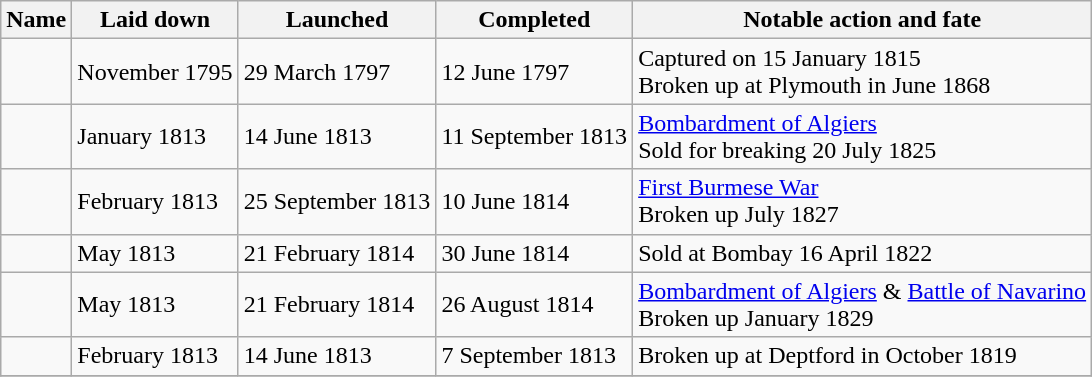<table class="wikitable">
<tr>
<th>Name</th>
<th>Laid down</th>
<th>Launched</th>
<th>Completed</th>
<th>Notable action and fate</th>
</tr>
<tr>
<td></td>
<td>November 1795</td>
<td>29 March 1797</td>
<td>12 June 1797</td>
<td>Captured  on 15 January 1815<br>Broken up at Plymouth in June 1868</td>
</tr>
<tr>
<td></td>
<td>January 1813</td>
<td>14 June 1813</td>
<td>11 September 1813</td>
<td><a href='#'>Bombardment of Algiers</a><br>Sold for breaking 20 July 1825</td>
</tr>
<tr>
<td></td>
<td>February 1813</td>
<td>25 September 1813</td>
<td>10 June 1814</td>
<td><a href='#'>First Burmese War</a><br>Broken up July 1827</td>
</tr>
<tr>
<td></td>
<td>May 1813</td>
<td>21 February 1814</td>
<td>30 June 1814</td>
<td>Sold at Bombay 16 April 1822</td>
</tr>
<tr>
<td></td>
<td>May 1813</td>
<td>21 February 1814</td>
<td>26 August 1814</td>
<td><a href='#'>Bombardment of Algiers</a> & <a href='#'>Battle of Navarino</a><br>Broken up January 1829</td>
</tr>
<tr>
<td></td>
<td>February 1813</td>
<td>14 June 1813</td>
<td>7 September 1813</td>
<td>Broken up at Deptford in October 1819</td>
</tr>
<tr>
</tr>
</table>
